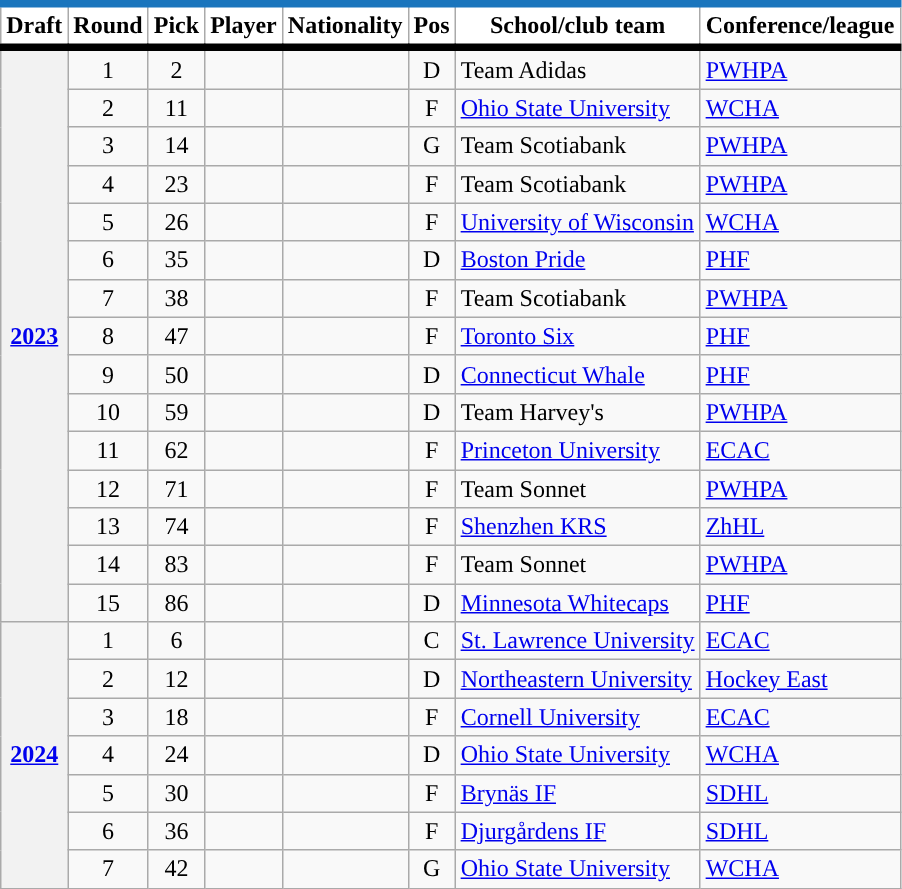<table class="wikitable sortable plainrowheaders" style="text-align:center;">
<tr style="background-color:#fff; border-top:#1A75BD 5px solid; border-bottom:#000000 5px solid;">
<th style="background-color:#fff;" scope="col">Draft</th>
<th style="background-color:#fff;" scope="col" data-sort-type="number">Round</th>
<th style="background-color:#fff;" scope="col" data-sort-type="number">Pick</th>
<th style="background-color:#fff;" scope="col">Player</th>
<th style="background-color:#fff;" scope="col">Nationality</th>
<th style="background-color:#fff;" scope="col">Pos</th>
<th style="background-color:#fff;" scope="col;">School/club team</th>
<th style="background-color:#fff;" scope="col">Conference/league</th>
</tr>
<tr>
<th scope="rowgroup" rowspan="15"><a href='#'>2023</a></th>
<td>1</td>
<td>2</td>
<td align="left"></td>
<td align="left"></td>
<td>D</td>
<td align="left">Team Adidas</td>
<td align="left"><a href='#'>PWHPA</a></td>
</tr>
<tr>
<td>2</td>
<td>11</td>
<td align="left"></td>
<td align="left"></td>
<td>F</td>
<td align="left"><a href='#'>Ohio State University</a></td>
<td align="left"><a href='#'>WCHA</a></td>
</tr>
<tr>
<td>3</td>
<td>14</td>
<td align="left"></td>
<td align="left"></td>
<td>G</td>
<td align="left">Team Scotiabank</td>
<td align="left"><a href='#'>PWHPA</a></td>
</tr>
<tr>
<td>4</td>
<td>23</td>
<td align="left"></td>
<td align="left"></td>
<td>F</td>
<td align="left">Team Scotiabank</td>
<td align="left"><a href='#'>PWHPA</a></td>
</tr>
<tr>
<td>5</td>
<td>26</td>
<td align="left"></td>
<td align="left"></td>
<td>F</td>
<td align="left"><a href='#'>University of Wisconsin</a></td>
<td align="left"><a href='#'>WCHA</a></td>
</tr>
<tr>
<td>6</td>
<td>35</td>
<td align="left"></td>
<td align="left"></td>
<td>D</td>
<td align="left"><a href='#'>Boston Pride</a></td>
<td align="left"><a href='#'>PHF</a></td>
</tr>
<tr>
<td>7</td>
<td>38</td>
<td align="left"></td>
<td align="left"></td>
<td>F</td>
<td align="left">Team Scotiabank</td>
<td align="left"><a href='#'>PWHPA</a></td>
</tr>
<tr>
<td>8</td>
<td>47</td>
<td align="left"></td>
<td align="left"></td>
<td>F</td>
<td align="left"><a href='#'>Toronto Six</a></td>
<td align="left"><a href='#'>PHF</a></td>
</tr>
<tr>
<td>9</td>
<td>50</td>
<td align="left"></td>
<td align="left"></td>
<td>D</td>
<td align="left"><a href='#'>Connecticut Whale</a></td>
<td align="left"><a href='#'>PHF</a></td>
</tr>
<tr>
<td>10</td>
<td>59</td>
<td align="left"></td>
<td align="left"></td>
<td>D</td>
<td align="left">Team Harvey's</td>
<td align="left"><a href='#'>PWHPA</a></td>
</tr>
<tr>
<td>11</td>
<td>62</td>
<td align="left"></td>
<td align="left"></td>
<td>F</td>
<td align="left"><a href='#'>Princeton University</a></td>
<td align="left"><a href='#'>ECAC</a></td>
</tr>
<tr>
<td>12</td>
<td>71</td>
<td align="left"></td>
<td align="left"></td>
<td>F</td>
<td align="left">Team Sonnet</td>
<td align="left"><a href='#'>PWHPA</a></td>
</tr>
<tr>
<td>13</td>
<td>74</td>
<td align="left"></td>
<td align="left"></td>
<td>F</td>
<td align="left"><a href='#'>Shenzhen KRS</a></td>
<td align="left"><a href='#'>ZhHL</a></td>
</tr>
<tr>
<td>14</td>
<td>83</td>
<td align="left"></td>
<td align="left"></td>
<td>F</td>
<td align="left">Team Sonnet</td>
<td align="left"><a href='#'>PWHPA</a></td>
</tr>
<tr>
<td>15</td>
<td>86</td>
<td align="left"></td>
<td align="left"></td>
<td>D</td>
<td align="left"><a href='#'>Minnesota Whitecaps</a></td>
<td align="left"><a href='#'>PHF</a></td>
</tr>
<tr>
<th scope="rowgroup" rowspan="7"><a href='#'>2024</a></th>
<td>1</td>
<td>6</td>
<td align="left"></td>
<td align="left"></td>
<td>C</td>
<td align="left"><a href='#'>St. Lawrence University</a></td>
<td align="left"><a href='#'>ECAC</a></td>
</tr>
<tr>
<td>2</td>
<td>12</td>
<td align="left"></td>
<td align="left"></td>
<td>D</td>
<td align="left"><a href='#'>Northeastern University</a></td>
<td align="left"><a href='#'>Hockey East</a></td>
</tr>
<tr>
<td>3</td>
<td>18</td>
<td align="left"></td>
<td align="left"></td>
<td>F</td>
<td align="left"><a href='#'>Cornell University</a></td>
<td align="left"><a href='#'>ECAC</a></td>
</tr>
<tr>
<td>4</td>
<td>24</td>
<td align="left"></td>
<td align="left"></td>
<td>D</td>
<td align="left"><a href='#'>Ohio State University</a></td>
<td align="left"><a href='#'>WCHA</a></td>
</tr>
<tr>
<td>5</td>
<td>30</td>
<td align="left"></td>
<td align="left"></td>
<td>F</td>
<td align="left"><a href='#'>Brynäs IF</a></td>
<td align="left"><a href='#'>SDHL</a></td>
</tr>
<tr>
<td>6</td>
<td>36</td>
<td align="left"></td>
<td align="left"></td>
<td>F</td>
<td align="left"><a href='#'>Djurgårdens IF</a></td>
<td align="left"><a href='#'>SDHL</a></td>
</tr>
<tr>
<td>7</td>
<td>42</td>
<td align="left"></td>
<td align="left"></td>
<td>G</td>
<td align="left"><a href='#'>Ohio State University</a></td>
<td align="left"><a href='#'>WCHA</a></td>
</tr>
</table>
